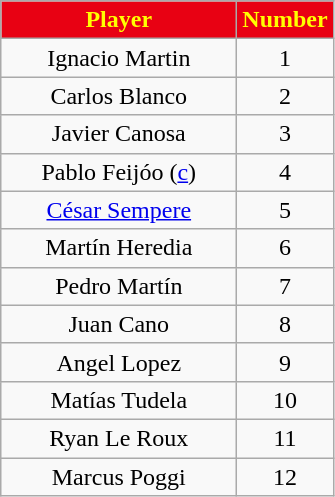<table class="wikitable" style="text-align:center">
<tr>
<th style="background:#e80113; color:yellow; width:150px">Player</th>
<th style="background:#e80113; color:yellow; width:50px">Number</th>
</tr>
<tr>
<td>Ignacio Martin</td>
<td>1</td>
</tr>
<tr>
<td>Carlos Blanco</td>
<td>2</td>
</tr>
<tr>
<td>Javier Canosa</td>
<td>3</td>
</tr>
<tr>
<td>Pablo Feijóo (<a href='#'>c</a>)</td>
<td>4</td>
</tr>
<tr>
<td><a href='#'>César Sempere</a></td>
<td>5</td>
</tr>
<tr>
<td>Martín Heredia</td>
<td>6</td>
</tr>
<tr>
<td>Pedro Martín</td>
<td>7</td>
</tr>
<tr>
<td>Juan Cano</td>
<td>8</td>
</tr>
<tr>
<td>Angel Lopez</td>
<td>9</td>
</tr>
<tr>
<td>Matías Tudela</td>
<td>10</td>
</tr>
<tr>
<td>Ryan Le Roux</td>
<td>11</td>
</tr>
<tr>
<td>Marcus Poggi</td>
<td>12</td>
</tr>
</table>
